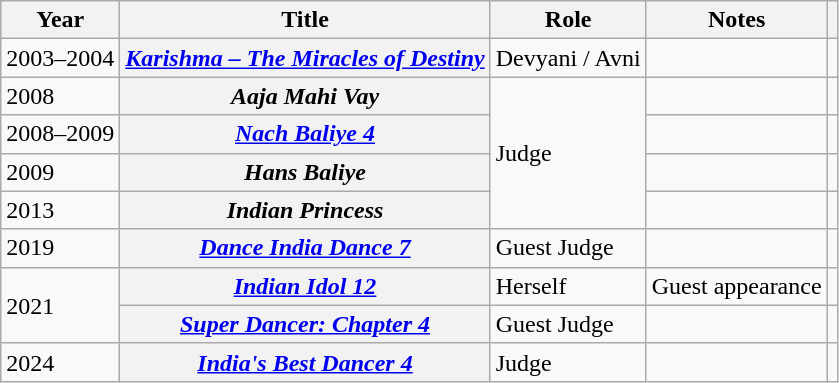<table class="wikitable plainrowheaders sortable">
<tr>
<th scope=col>Year</th>
<th scope=col>Title</th>
<th scope=col>Role</th>
<th scope=col>Notes</th>
<th scope=col class="unsortable"></th>
</tr>
<tr>
<td>2003–2004</td>
<th scope=row><em><a href='#'>Karishma&nbsp;– The Miracles of Destiny</a></em></th>
<td>Devyani / Avni</td>
<td></td>
<td style="text-align:center;"></td>
</tr>
<tr>
<td>2008</td>
<th scope=row><em>Aaja Mahi Vay</em></th>
<td rowspan="4">Judge</td>
<td></td>
<td style="text-align:center;"></td>
</tr>
<tr>
<td>2008–2009</td>
<th scope=row><em><a href='#'>Nach Baliye 4</a></em></th>
<td></td>
<td style="text-align:center;"></td>
</tr>
<tr>
<td>2009</td>
<th scope=row><em>Hans Baliye</em></th>
<td></td>
<td style="text-align:center;"></td>
</tr>
<tr>
<td>2013</td>
<th scope=row><em>Indian Princess</em></th>
<td></td>
<td style="text-align:center;"></td>
</tr>
<tr>
<td>2019</td>
<th scope=row><em><a href='#'>Dance India Dance 7</a></em></th>
<td>Guest Judge</td>
<td></td>
<td style="text-align:center;"></td>
</tr>
<tr>
<td rowspan="2">2021</td>
<th scope=row><em><a href='#'>Indian Idol 12</a></em></th>
<td>Herself</td>
<td>Guest appearance</td>
<td style="text-align:center;"></td>
</tr>
<tr>
<th scope="row"><em><a href='#'>Super Dancer: Chapter 4</a></em></th>
<td>Guest Judge</td>
<td></td>
<td style="text-align:center;"></td>
</tr>
<tr>
<td>2024</td>
<th scope="row"><em><a href='#'>India's Best Dancer 4</a></em></th>
<td>Judge</td>
<td></td>
<td style="text-align:center;"></td>
</tr>
</table>
